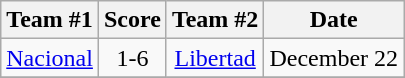<table class="wikitable" style="text-align:center">
<tr>
<th>Team #1</th>
<th>Score</th>
<th>Team #2</th>
<th>Date</th>
</tr>
<tr>
<td><a href='#'>Nacional</a></td>
<td>1-6</td>
<td><a href='#'>Libertad</a></td>
<td>December 22</td>
</tr>
<tr>
</tr>
</table>
